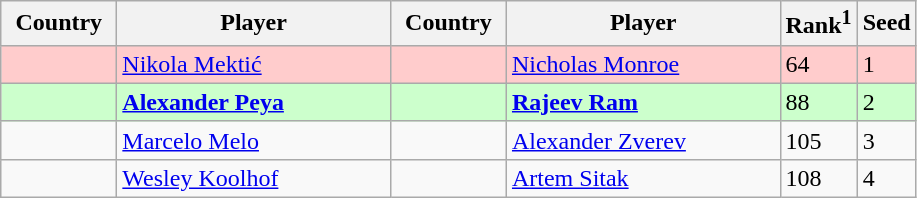<table class="sortable wikitable">
<tr>
<th style="width:70px;">Country</th>
<th style="width:175px;">Player</th>
<th style="width:70px;">Country</th>
<th style="width:175px;">Player</th>
<th>Rank<sup>1</sup></th>
<th>Seed</th>
</tr>
<tr style="background:#fcc;">
<td></td>
<td><a href='#'>Nikola Mektić</a></td>
<td></td>
<td><a href='#'>Nicholas Monroe</a></td>
<td>64</td>
<td>1</td>
</tr>
<tr style="background:#cfc;">
<td></td>
<td><strong><a href='#'>Alexander Peya</a></strong></td>
<td></td>
<td><strong><a href='#'>Rajeev Ram</a></strong></td>
<td>88</td>
<td>2</td>
</tr>
<tr>
<td></td>
<td><a href='#'>Marcelo Melo</a></td>
<td></td>
<td><a href='#'>Alexander Zverev</a></td>
<td>105</td>
<td>3</td>
</tr>
<tr>
<td></td>
<td><a href='#'>Wesley Koolhof</a></td>
<td></td>
<td><a href='#'>Artem Sitak</a></td>
<td>108</td>
<td>4</td>
</tr>
</table>
